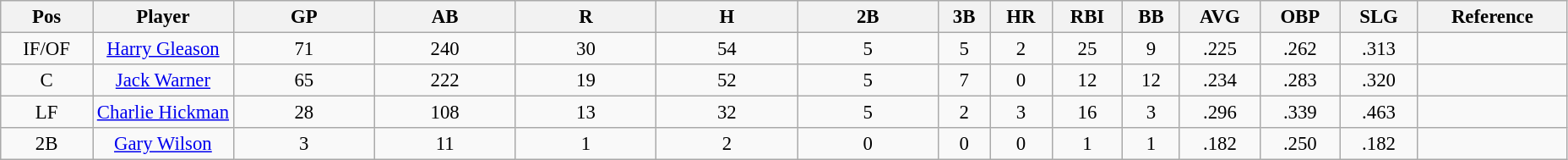<table class="wikitable sortable" style="text-align:center; font-size: 95%">
<tr>
<th>Pos</th>
<th bgcolor="#DDDDFF" width="9%">Player</th>
<th bgcolor="#DDDDFF" width="9%">GP</th>
<th bgcolor="#DDDDFF" width="9%">AB</th>
<th bgcolor="#DDDDFF" width="9%">R</th>
<th bgcolor="#DDDDFF" width="9%">H</th>
<th bgcolor="#DDDDFF" width="9%">2B</th>
<th>3B</th>
<th>HR</th>
<th>RBI</th>
<th>BB</th>
<th>AVG</th>
<th>OBP</th>
<th>SLG</th>
<th>Reference</th>
</tr>
<tr>
<td>IF/OF</td>
<td><a href='#'>Harry Gleason</a></td>
<td>71</td>
<td>240</td>
<td>30</td>
<td>54</td>
<td>5</td>
<td>5</td>
<td>2</td>
<td>25</td>
<td>9</td>
<td>.225</td>
<td>.262</td>
<td>.313</td>
<td></td>
</tr>
<tr>
<td>C</td>
<td><a href='#'>Jack Warner</a></td>
<td>65</td>
<td>222</td>
<td>19</td>
<td>52</td>
<td>5</td>
<td>7</td>
<td>0</td>
<td>12</td>
<td>12</td>
<td>.234</td>
<td>.283</td>
<td>.320</td>
<td></td>
</tr>
<tr>
<td>LF</td>
<td><a href='#'>Charlie Hickman</a></td>
<td>28</td>
<td>108</td>
<td>13</td>
<td>32</td>
<td>5</td>
<td>2</td>
<td>3</td>
<td>16</td>
<td>3</td>
<td>.296</td>
<td>.339</td>
<td>.463</td>
<td></td>
</tr>
<tr>
<td>2B</td>
<td><a href='#'>Gary Wilson</a></td>
<td>3</td>
<td>11</td>
<td>1</td>
<td>2</td>
<td>0</td>
<td>0</td>
<td>0</td>
<td>1</td>
<td>1</td>
<td>.182</td>
<td>.250</td>
<td>.182</td>
<td></td>
</tr>
</table>
